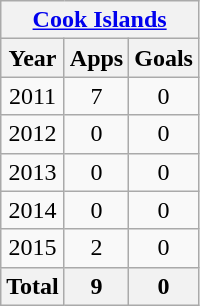<table class="wikitable" style="text-align:center">
<tr>
<th colspan=3><a href='#'>Cook Islands</a></th>
</tr>
<tr>
<th>Year</th>
<th>Apps</th>
<th>Goals</th>
</tr>
<tr>
<td>2011</td>
<td>7</td>
<td>0</td>
</tr>
<tr>
<td>2012</td>
<td>0</td>
<td>0</td>
</tr>
<tr>
<td>2013</td>
<td>0</td>
<td>0</td>
</tr>
<tr>
<td>2014</td>
<td>0</td>
<td>0</td>
</tr>
<tr>
<td>2015</td>
<td>2</td>
<td>0</td>
</tr>
<tr>
<th>Total</th>
<th>9</th>
<th>0</th>
</tr>
</table>
